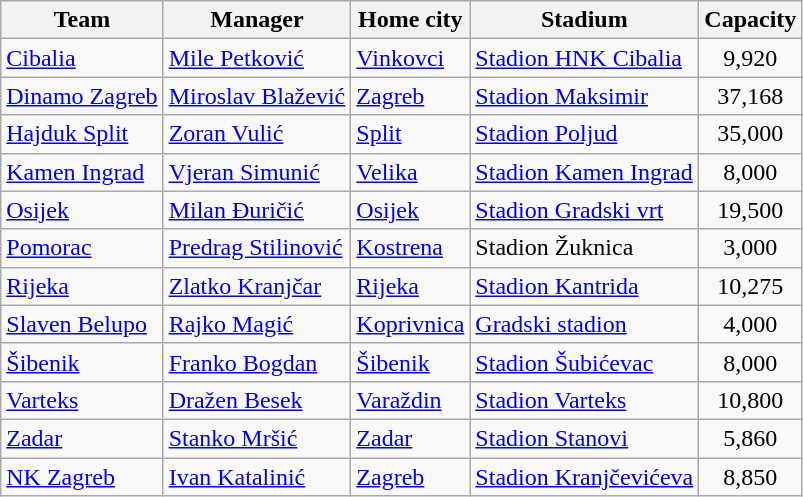<table class="wikitable sortable">
<tr>
<th>Team</th>
<th>Manager</th>
<th>Home city</th>
<th>Stadium</th>
<th>Capacity</th>
</tr>
<tr>
<td><a href='#'>Cibalia</a></td>
<td> <a href='#'>Mile Petković</a></td>
<td><a href='#'>Vinkovci</a></td>
<td><a href='#'>Stadion HNK Cibalia</a></td>
<td align=center>9,920</td>
</tr>
<tr>
<td><a href='#'>Dinamo Zagreb</a></td>
<td> <a href='#'>Miroslav Blažević</a></td>
<td><a href='#'>Zagreb</a></td>
<td><a href='#'>Stadion Maksimir</a></td>
<td align=center>37,168</td>
</tr>
<tr>
<td><a href='#'>Hajduk Split</a></td>
<td> <a href='#'>Zoran Vulić</a></td>
<td><a href='#'>Split</a></td>
<td><a href='#'>Stadion Poljud</a></td>
<td align=center>35,000</td>
</tr>
<tr>
<td><a href='#'>Kamen Ingrad</a></td>
<td> <a href='#'>Vjeran Simunić</a></td>
<td><a href='#'>Velika</a></td>
<td><a href='#'>Stadion Kamen Ingrad</a></td>
<td align=center>8,000</td>
</tr>
<tr>
<td><a href='#'>Osijek</a></td>
<td> <a href='#'>Milan Đuričić</a></td>
<td><a href='#'>Osijek</a></td>
<td><a href='#'>Stadion Gradski vrt</a></td>
<td align=center>19,500</td>
</tr>
<tr>
<td><a href='#'>Pomorac</a></td>
<td> <a href='#'>Predrag Stilinović</a></td>
<td><a href='#'>Kostrena</a></td>
<td>Stadion Žuknica</td>
<td align=center>3,000</td>
</tr>
<tr>
<td><a href='#'>Rijeka</a></td>
<td> <a href='#'>Zlatko Kranjčar</a></td>
<td><a href='#'>Rijeka</a></td>
<td><a href='#'>Stadion Kantrida</a></td>
<td align=center>10,275</td>
</tr>
<tr>
<td><a href='#'>Slaven Belupo</a></td>
<td> <a href='#'>Rajko Magić</a></td>
<td><a href='#'>Koprivnica</a></td>
<td><a href='#'>Gradski stadion</a></td>
<td align=center>4,000</td>
</tr>
<tr>
<td><a href='#'>Šibenik</a></td>
<td> <a href='#'>Franko Bogdan</a></td>
<td><a href='#'>Šibenik</a></td>
<td><a href='#'>Stadion Šubićevac</a></td>
<td align=center>8,000</td>
</tr>
<tr>
<td><a href='#'>Varteks</a></td>
<td> <a href='#'>Dražen Besek</a></td>
<td><a href='#'>Varaždin</a></td>
<td><a href='#'>Stadion Varteks</a></td>
<td align=center>10,800</td>
</tr>
<tr>
<td><a href='#'>Zadar</a></td>
<td> <a href='#'>Stanko Mršić</a></td>
<td><a href='#'>Zadar</a></td>
<td><a href='#'>Stadion Stanovi</a></td>
<td align=center>5,860</td>
</tr>
<tr>
<td><a href='#'>NK Zagreb</a></td>
<td> <a href='#'>Ivan Katalinić</a></td>
<td><a href='#'>Zagreb</a></td>
<td><a href='#'>Stadion Kranjčevićeva</a></td>
<td align=center>8,850</td>
</tr>
</table>
